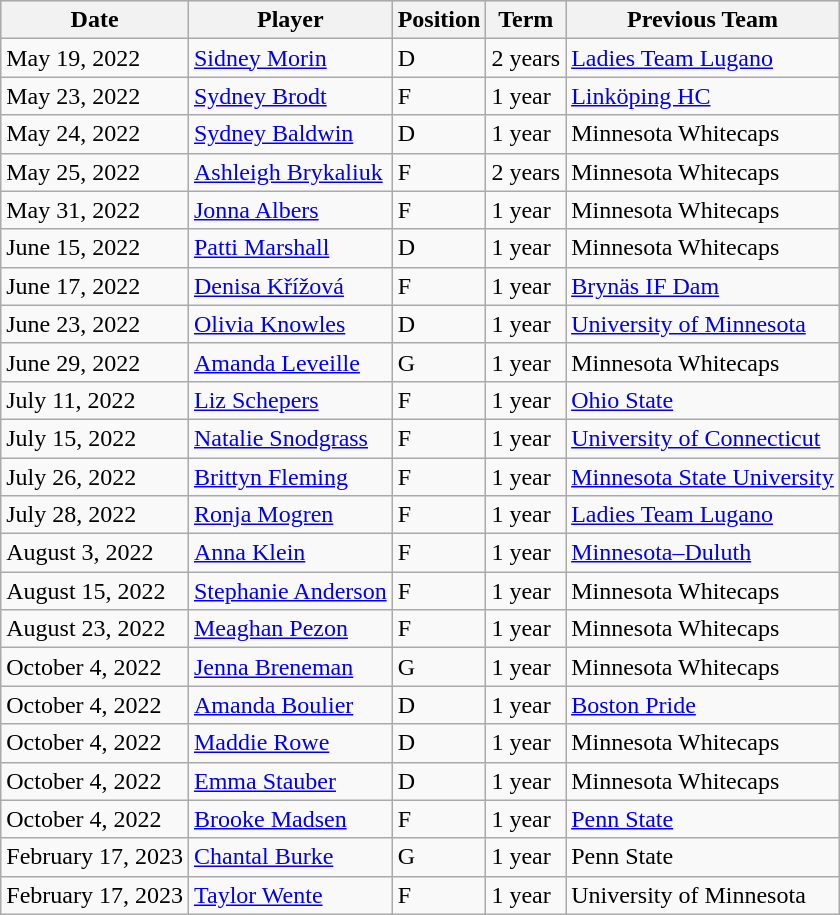<table class="wikitable">
<tr style="text-align:center; background:#ddd;">
<th>Date</th>
<th>Player</th>
<th>Position</th>
<th>Term</th>
<th>Previous Team</th>
</tr>
<tr>
<td>May 19, 2022</td>
<td><a href='#'>Sidney Morin</a></td>
<td>D</td>
<td>2 years</td>
<td><a href='#'>Ladies Team Lugano</a></td>
</tr>
<tr>
<td>May 23, 2022</td>
<td><a href='#'>Sydney Brodt</a></td>
<td>F</td>
<td>1 year</td>
<td><a href='#'>Linköping HC</a></td>
</tr>
<tr>
<td>May 24, 2022</td>
<td><a href='#'>Sydney Baldwin</a></td>
<td>D</td>
<td>1 year</td>
<td>Minnesota Whitecaps</td>
</tr>
<tr>
<td>May 25, 2022</td>
<td><a href='#'>Ashleigh Brykaliuk</a></td>
<td>F</td>
<td>2 years</td>
<td>Minnesota Whitecaps</td>
</tr>
<tr>
<td>May 31, 2022</td>
<td><a href='#'>Jonna Albers</a></td>
<td>F</td>
<td>1 year</td>
<td>Minnesota Whitecaps</td>
</tr>
<tr>
<td>June 15, 2022</td>
<td><a href='#'>Patti Marshall</a></td>
<td>D</td>
<td>1 year</td>
<td>Minnesota Whitecaps</td>
</tr>
<tr>
<td>June 17, 2022</td>
<td><a href='#'>Denisa Křížová</a></td>
<td>F</td>
<td>1 year</td>
<td><a href='#'>Brynäs IF Dam</a></td>
</tr>
<tr>
<td>June 23, 2022</td>
<td><a href='#'>Olivia Knowles</a></td>
<td>D</td>
<td>1 year</td>
<td><a href='#'>University of Minnesota</a></td>
</tr>
<tr>
<td>June 29, 2022</td>
<td><a href='#'>Amanda Leveille</a></td>
<td>G</td>
<td>1 year</td>
<td>Minnesota Whitecaps</td>
</tr>
<tr>
<td>July 11, 2022</td>
<td><a href='#'>Liz Schepers</a></td>
<td>F</td>
<td>1 year</td>
<td><a href='#'>Ohio State</a></td>
</tr>
<tr>
<td>July 15, 2022</td>
<td><a href='#'>Natalie Snodgrass</a></td>
<td>F</td>
<td>1 year</td>
<td><a href='#'>University of Connecticut</a></td>
</tr>
<tr>
<td>July 26, 2022</td>
<td><a href='#'>Brittyn Fleming</a></td>
<td>F</td>
<td>1 year</td>
<td><a href='#'>Minnesota State University</a></td>
</tr>
<tr>
<td>July 28, 2022</td>
<td><a href='#'>Ronja Mogren</a></td>
<td>F</td>
<td>1 year</td>
<td><a href='#'>Ladies Team Lugano</a></td>
</tr>
<tr>
<td>August 3, 2022</td>
<td><a href='#'>Anna Klein</a></td>
<td>F</td>
<td>1 year</td>
<td><a href='#'>Minnesota–Duluth</a></td>
</tr>
<tr>
<td>August 15, 2022</td>
<td><a href='#'>Stephanie Anderson</a></td>
<td>F</td>
<td>1 year</td>
<td>Minnesota Whitecaps</td>
</tr>
<tr>
<td>August 23, 2022</td>
<td><a href='#'>Meaghan Pezon</a></td>
<td>F</td>
<td>1 year</td>
<td>Minnesota Whitecaps</td>
</tr>
<tr>
<td>October 4, 2022</td>
<td><a href='#'>Jenna Breneman</a></td>
<td>G</td>
<td>1 year</td>
<td>Minnesota Whitecaps</td>
</tr>
<tr>
<td>October 4, 2022</td>
<td><a href='#'>Amanda Boulier</a></td>
<td>D</td>
<td>1 year</td>
<td><a href='#'>Boston Pride</a></td>
</tr>
<tr>
<td>October 4, 2022</td>
<td><a href='#'>Maddie Rowe</a></td>
<td>D</td>
<td>1 year</td>
<td>Minnesota Whitecaps</td>
</tr>
<tr>
<td>October 4, 2022</td>
<td><a href='#'>Emma Stauber</a></td>
<td>D</td>
<td>1 year</td>
<td>Minnesota Whitecaps</td>
</tr>
<tr>
<td>October 4, 2022</td>
<td><a href='#'>Brooke Madsen</a></td>
<td>F</td>
<td>1 year</td>
<td><a href='#'>Penn State</a></td>
</tr>
<tr>
<td>February 17, 2023</td>
<td><a href='#'>Chantal Burke</a></td>
<td>G</td>
<td>1 year</td>
<td>Penn State</td>
</tr>
<tr>
<td>February 17, 2023</td>
<td><a href='#'>Taylor Wente</a></td>
<td>F</td>
<td>1 year</td>
<td>University of Minnesota</td>
</tr>
</table>
